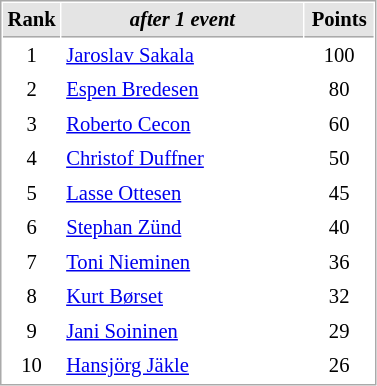<table cellspacing="1" cellpadding="3" style="border:1px solid #AAAAAA;font-size:86%">
<tr bgcolor="#E4E4E4">
<th style="border-bottom:1px solid #AAAAAA" width=10>Rank</th>
<th style="border-bottom:1px solid #AAAAAA" width=155><em>after 1 event</em></th>
<th style="border-bottom:1px solid #AAAAAA" width=40>Points</th>
</tr>
<tr>
<td align=center>1</td>
<td> <a href='#'>Jaroslav Sakala</a></td>
<td align=center>100</td>
</tr>
<tr>
<td align=center>2</td>
<td> <a href='#'>Espen Bredesen</a></td>
<td align=center>80</td>
</tr>
<tr>
<td align=center>3</td>
<td> <a href='#'>Roberto Cecon</a></td>
<td align=center>60</td>
</tr>
<tr>
<td align=center>4</td>
<td> <a href='#'>Christof Duffner</a></td>
<td align=center>50</td>
</tr>
<tr>
<td align=center>5</td>
<td> <a href='#'>Lasse Ottesen</a></td>
<td align=center>45</td>
</tr>
<tr>
<td align=center>6</td>
<td> <a href='#'>Stephan Zünd</a></td>
<td align=center>40</td>
</tr>
<tr>
<td align=center>7</td>
<td> <a href='#'>Toni Nieminen</a></td>
<td align=center>36</td>
</tr>
<tr>
<td align=center>8</td>
<td> <a href='#'>Kurt Børset</a></td>
<td align=center>32</td>
</tr>
<tr>
<td align=center>9</td>
<td> <a href='#'>Jani Soininen</a></td>
<td align=center>29</td>
</tr>
<tr>
<td align=center>10</td>
<td> <a href='#'>Hansjörg Jäkle</a></td>
<td align=center>26</td>
</tr>
</table>
